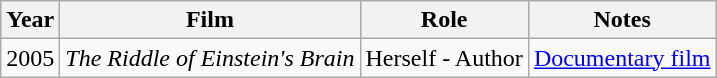<table class="wikitable sortable">
<tr>
<th>Year</th>
<th>Film</th>
<th>Role</th>
<th class="wikitable unsortable">Notes</th>
</tr>
<tr>
<td>2005</td>
<td><em>The Riddle of Einstein's Brain</em></td>
<td>Herself - Author</td>
<td><a href='#'>Documentary film</a></td>
</tr>
</table>
